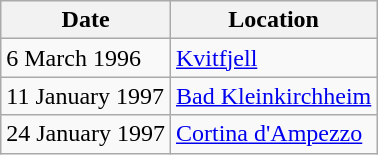<table class="wikitable">
<tr>
<th><strong>Date</strong></th>
<th>Location</th>
</tr>
<tr>
<td>6 March 1996</td>
<td> <a href='#'>Kvitfjell</a></td>
</tr>
<tr>
<td>11 January 1997</td>
<td> <a href='#'>Bad Kleinkirchheim</a></td>
</tr>
<tr>
<td>24 January 1997</td>
<td> <a href='#'>Cortina d'Ampezzo</a></td>
</tr>
</table>
